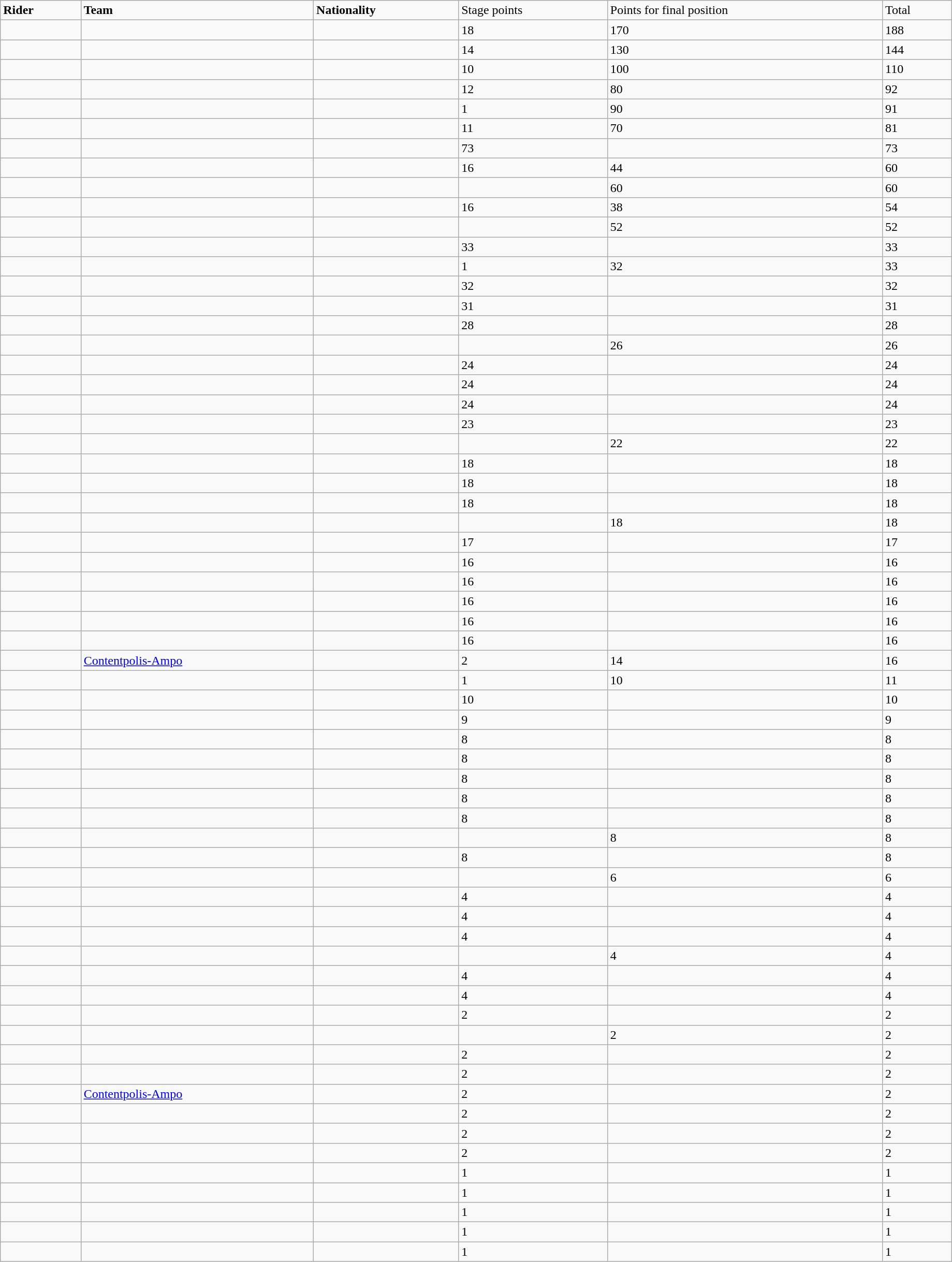<table class="wikitable sortable" style="width:97%">
<tr>
<td><strong>Rider</strong></td>
<td><strong>Team</strong></td>
<td><strong>Nationality</strong></td>
<td>Stage points</td>
<td>Points for final position</td>
<td>Total</td>
</tr>
<tr>
<td></td>
<td></td>
<td></td>
<td>18</td>
<td>170</td>
<td>188</td>
</tr>
<tr>
<td></td>
<td></td>
<td></td>
<td>14</td>
<td>130</td>
<td>144</td>
</tr>
<tr>
<td></td>
<td></td>
<td></td>
<td>10</td>
<td>100</td>
<td>110</td>
</tr>
<tr>
<td></td>
<td></td>
<td></td>
<td>12</td>
<td>80</td>
<td>92</td>
</tr>
<tr>
<td></td>
<td></td>
<td></td>
<td>1</td>
<td>90</td>
<td>91</td>
</tr>
<tr>
<td></td>
<td></td>
<td></td>
<td>11</td>
<td>70</td>
<td>81</td>
</tr>
<tr>
<td></td>
<td></td>
<td></td>
<td>73</td>
<td></td>
<td>73</td>
</tr>
<tr>
<td></td>
<td></td>
<td></td>
<td>16</td>
<td>44</td>
<td>60</td>
</tr>
<tr>
<td></td>
<td></td>
<td></td>
<td></td>
<td>60</td>
<td>60</td>
</tr>
<tr>
<td></td>
<td></td>
<td></td>
<td>16</td>
<td>38</td>
<td>54</td>
</tr>
<tr>
<td></td>
<td></td>
<td></td>
<td></td>
<td>52</td>
<td>52</td>
</tr>
<tr>
<td></td>
<td></td>
<td></td>
<td>33</td>
<td></td>
<td>33</td>
</tr>
<tr>
<td></td>
<td></td>
<td></td>
<td>1</td>
<td>32</td>
<td>33</td>
</tr>
<tr>
<td></td>
<td></td>
<td></td>
<td>32</td>
<td></td>
<td>32</td>
</tr>
<tr>
<td></td>
<td></td>
<td></td>
<td>31</td>
<td></td>
<td>31</td>
</tr>
<tr>
<td></td>
<td></td>
<td></td>
<td>28</td>
<td></td>
<td>28</td>
</tr>
<tr>
<td></td>
<td></td>
<td></td>
<td></td>
<td>26</td>
<td>26</td>
</tr>
<tr>
<td></td>
<td></td>
<td></td>
<td>24</td>
<td></td>
<td>24</td>
</tr>
<tr>
<td></td>
<td></td>
<td></td>
<td>24</td>
<td></td>
<td>24</td>
</tr>
<tr>
<td></td>
<td></td>
<td></td>
<td>24</td>
<td></td>
<td>24</td>
</tr>
<tr>
<td></td>
<td></td>
<td></td>
<td>23</td>
<td></td>
<td>23</td>
</tr>
<tr>
<td></td>
<td></td>
<td></td>
<td></td>
<td>22</td>
<td>22</td>
</tr>
<tr>
<td></td>
<td></td>
<td></td>
<td>18</td>
<td></td>
<td>18</td>
</tr>
<tr>
<td></td>
<td></td>
<td></td>
<td>18</td>
<td></td>
<td>18</td>
</tr>
<tr>
<td></td>
<td></td>
<td></td>
<td>18</td>
<td></td>
<td>18</td>
</tr>
<tr>
<td></td>
<td></td>
<td></td>
<td></td>
<td>18</td>
<td>18</td>
</tr>
<tr>
<td></td>
<td></td>
<td></td>
<td>17</td>
<td></td>
<td>17</td>
</tr>
<tr>
<td></td>
<td></td>
<td></td>
<td>16</td>
<td></td>
<td>16</td>
</tr>
<tr>
<td></td>
<td></td>
<td></td>
<td>16</td>
<td></td>
<td>16</td>
</tr>
<tr>
<td></td>
<td></td>
<td></td>
<td>16</td>
<td></td>
<td>16</td>
</tr>
<tr>
<td></td>
<td></td>
<td></td>
<td>16</td>
<td></td>
<td>16</td>
</tr>
<tr>
<td></td>
<td></td>
<td></td>
<td>16</td>
<td></td>
<td>16</td>
</tr>
<tr>
<td></td>
<td><a href='#'>Contentpolis-Ampo</a></td>
<td></td>
<td>2</td>
<td>14</td>
<td>16</td>
</tr>
<tr>
<td></td>
<td></td>
<td></td>
<td>1</td>
<td>10</td>
<td>11</td>
</tr>
<tr>
<td></td>
<td></td>
<td></td>
<td>10</td>
<td></td>
<td>10</td>
</tr>
<tr>
<td></td>
<td></td>
<td></td>
<td>9</td>
<td></td>
<td>9</td>
</tr>
<tr>
<td></td>
<td></td>
<td></td>
<td>8</td>
<td></td>
<td>8</td>
</tr>
<tr>
<td></td>
<td></td>
<td></td>
<td>8</td>
<td></td>
<td>8</td>
</tr>
<tr>
<td></td>
<td></td>
<td></td>
<td>8</td>
<td></td>
<td>8</td>
</tr>
<tr>
<td></td>
<td></td>
<td></td>
<td>8</td>
<td></td>
<td>8</td>
</tr>
<tr>
<td></td>
<td></td>
<td></td>
<td>8</td>
<td></td>
<td>8</td>
</tr>
<tr>
<td></td>
<td></td>
<td></td>
<td></td>
<td>8</td>
<td>8</td>
</tr>
<tr>
<td></td>
<td></td>
<td></td>
<td>8</td>
<td></td>
<td>8</td>
</tr>
<tr>
<td></td>
<td></td>
<td></td>
<td></td>
<td>6</td>
<td>6</td>
</tr>
<tr>
<td></td>
<td></td>
<td></td>
<td>4</td>
<td></td>
<td>4</td>
</tr>
<tr>
<td></td>
<td></td>
<td></td>
<td>4</td>
<td></td>
<td>4</td>
</tr>
<tr>
<td></td>
<td></td>
<td></td>
<td>4</td>
<td></td>
<td>4</td>
</tr>
<tr>
<td></td>
<td></td>
<td></td>
<td></td>
<td>4</td>
<td>4</td>
</tr>
<tr>
<td></td>
<td></td>
<td></td>
<td>4</td>
<td></td>
<td>4</td>
</tr>
<tr>
<td></td>
<td></td>
<td></td>
<td>4</td>
<td></td>
<td>4</td>
</tr>
<tr>
<td></td>
<td></td>
<td></td>
<td>2</td>
<td></td>
<td>2</td>
</tr>
<tr>
<td></td>
<td></td>
<td></td>
<td></td>
<td>2</td>
<td>2</td>
</tr>
<tr>
<td></td>
<td></td>
<td></td>
<td>2</td>
<td></td>
<td>2</td>
</tr>
<tr>
<td></td>
<td></td>
<td></td>
<td>2</td>
<td></td>
<td>2</td>
</tr>
<tr>
<td></td>
<td><a href='#'>Contentpolis-Ampo</a></td>
<td></td>
<td>2</td>
<td></td>
<td>2</td>
</tr>
<tr>
<td></td>
<td></td>
<td></td>
<td>2</td>
<td></td>
<td>2</td>
</tr>
<tr>
<td></td>
<td></td>
<td></td>
<td>2</td>
<td></td>
<td>2</td>
</tr>
<tr>
<td></td>
<td></td>
<td></td>
<td>2</td>
<td></td>
<td>2</td>
</tr>
<tr>
<td></td>
<td></td>
<td></td>
<td>1</td>
<td></td>
<td>1</td>
</tr>
<tr>
<td></td>
<td></td>
<td></td>
<td>1</td>
<td></td>
<td>1</td>
</tr>
<tr>
<td></td>
<td></td>
<td></td>
<td>1</td>
<td></td>
<td>1</td>
</tr>
<tr>
<td></td>
<td></td>
<td></td>
<td>1</td>
<td></td>
<td>1</td>
</tr>
<tr>
<td></td>
<td></td>
<td></td>
<td>1</td>
<td></td>
<td>1</td>
</tr>
</table>
